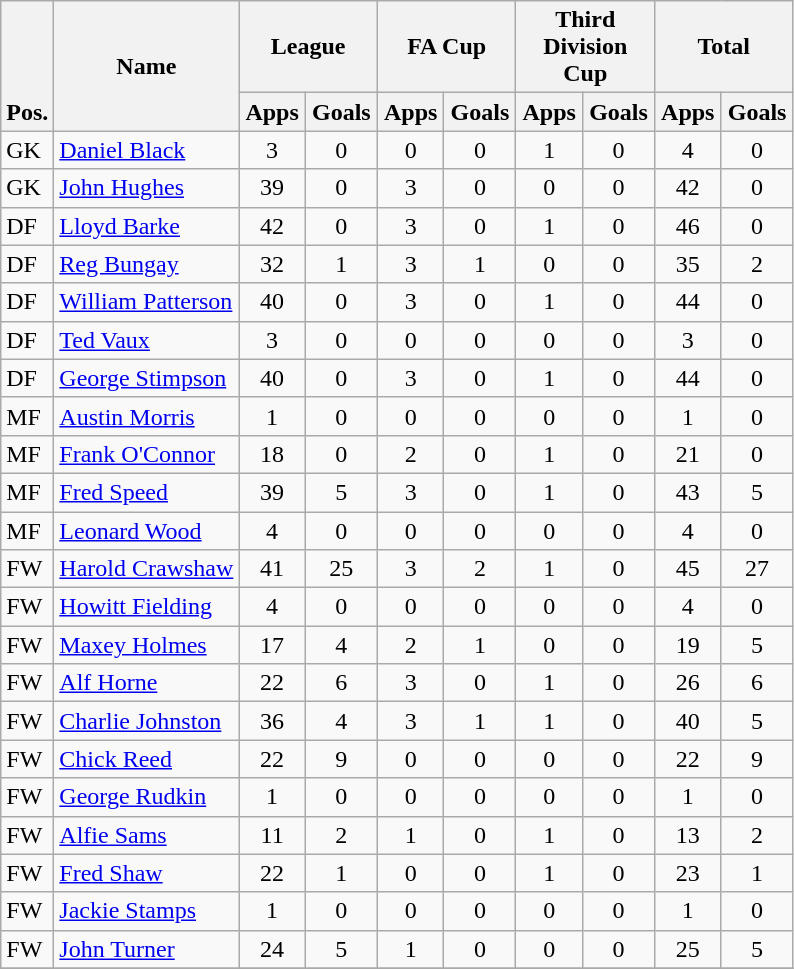<table class="wikitable" style="text-align:center">
<tr>
<th rowspan="2" valign="bottom">Pos.</th>
<th rowspan="2">Name</th>
<th colspan="2" width="85">League</th>
<th colspan="2" width="85">FA Cup</th>
<th colspan="2" width="85">Third Division Cup</th>
<th colspan="2" width="85">Total</th>
</tr>
<tr>
<th>Apps</th>
<th>Goals</th>
<th>Apps</th>
<th>Goals</th>
<th>Apps</th>
<th>Goals</th>
<th>Apps</th>
<th>Goals</th>
</tr>
<tr>
<td align="left">GK</td>
<td align="left"> <a href='#'>Daniel Black</a></td>
<td>3</td>
<td>0</td>
<td>0</td>
<td>0</td>
<td>1</td>
<td>0</td>
<td>4</td>
<td>0</td>
</tr>
<tr>
<td align="left">GK</td>
<td align="left"> <a href='#'>John Hughes</a></td>
<td>39</td>
<td>0</td>
<td>3</td>
<td>0</td>
<td>0</td>
<td>0</td>
<td>42</td>
<td>0</td>
</tr>
<tr>
<td align="left">DF</td>
<td align="left"> <a href='#'>Lloyd Barke</a></td>
<td>42</td>
<td>0</td>
<td>3</td>
<td>0</td>
<td>1</td>
<td>0</td>
<td>46</td>
<td>0</td>
</tr>
<tr>
<td align="left">DF</td>
<td align="left"> <a href='#'>Reg Bungay</a></td>
<td>32</td>
<td>1</td>
<td>3</td>
<td>1</td>
<td>0</td>
<td>0</td>
<td>35</td>
<td>2</td>
</tr>
<tr>
<td align="left">DF</td>
<td align="left"> <a href='#'>William Patterson</a></td>
<td>40</td>
<td>0</td>
<td>3</td>
<td>0</td>
<td>1</td>
<td>0</td>
<td>44</td>
<td>0</td>
</tr>
<tr>
<td align="left">DF</td>
<td align="left"> <a href='#'>Ted Vaux</a></td>
<td>3</td>
<td>0</td>
<td>0</td>
<td>0</td>
<td>0</td>
<td>0</td>
<td>3</td>
<td>0</td>
</tr>
<tr>
<td align="left">DF</td>
<td align="left"> <a href='#'>George Stimpson</a></td>
<td>40</td>
<td>0</td>
<td>3</td>
<td>0</td>
<td>1</td>
<td>0</td>
<td>44</td>
<td>0</td>
</tr>
<tr>
<td align="left">MF</td>
<td align="left"> <a href='#'>Austin Morris</a></td>
<td>1</td>
<td>0</td>
<td>0</td>
<td>0</td>
<td>0</td>
<td>0</td>
<td>1</td>
<td>0</td>
</tr>
<tr>
<td align="left">MF</td>
<td align="left"> <a href='#'>Frank O'Connor</a></td>
<td>18</td>
<td>0</td>
<td>2</td>
<td>0</td>
<td>1</td>
<td>0</td>
<td>21</td>
<td>0</td>
</tr>
<tr>
<td align="left">MF</td>
<td align="left"> <a href='#'>Fred Speed</a></td>
<td>39</td>
<td>5</td>
<td>3</td>
<td>0</td>
<td>1</td>
<td>0</td>
<td>43</td>
<td>5</td>
</tr>
<tr>
<td align="left">MF</td>
<td align="left"> <a href='#'>Leonard Wood</a></td>
<td>4</td>
<td>0</td>
<td>0</td>
<td>0</td>
<td>0</td>
<td>0</td>
<td>4</td>
<td>0</td>
</tr>
<tr>
<td align="left">FW</td>
<td align="left"> <a href='#'>Harold Crawshaw</a></td>
<td>41</td>
<td>25</td>
<td>3</td>
<td>2</td>
<td>1</td>
<td>0</td>
<td>45</td>
<td>27</td>
</tr>
<tr>
<td align="left">FW</td>
<td align="left"> <a href='#'>Howitt Fielding</a></td>
<td>4</td>
<td>0</td>
<td>0</td>
<td>0</td>
<td>0</td>
<td>0</td>
<td>4</td>
<td>0</td>
</tr>
<tr>
<td align="left">FW</td>
<td align="left"> <a href='#'>Maxey Holmes</a></td>
<td>17</td>
<td>4</td>
<td>2</td>
<td>1</td>
<td>0</td>
<td>0</td>
<td>19</td>
<td>5</td>
</tr>
<tr>
<td align="left">FW</td>
<td align="left"> <a href='#'>Alf Horne</a></td>
<td>22</td>
<td>6</td>
<td>3</td>
<td>0</td>
<td>1</td>
<td>0</td>
<td>26</td>
<td>6</td>
</tr>
<tr>
<td align="left">FW</td>
<td align="left"> <a href='#'>Charlie Johnston</a></td>
<td>36</td>
<td>4</td>
<td>3</td>
<td>1</td>
<td>1</td>
<td>0</td>
<td>40</td>
<td>5</td>
</tr>
<tr>
<td align="left">FW</td>
<td align="left"> <a href='#'>Chick Reed</a></td>
<td>22</td>
<td>9</td>
<td>0</td>
<td>0</td>
<td>0</td>
<td>0</td>
<td>22</td>
<td>9</td>
</tr>
<tr>
<td align="left">FW</td>
<td align="left"> <a href='#'>George Rudkin</a></td>
<td>1</td>
<td>0</td>
<td>0</td>
<td>0</td>
<td>0</td>
<td>0</td>
<td>1</td>
<td>0</td>
</tr>
<tr>
<td align="left">FW</td>
<td align="left"> <a href='#'>Alfie Sams</a></td>
<td>11</td>
<td>2</td>
<td>1</td>
<td>0</td>
<td>1</td>
<td>0</td>
<td>13</td>
<td>2</td>
</tr>
<tr>
<td align="left">FW</td>
<td align="left"> <a href='#'>Fred Shaw</a></td>
<td>22</td>
<td>1</td>
<td>0</td>
<td>0</td>
<td>1</td>
<td>0</td>
<td>23</td>
<td>1</td>
</tr>
<tr>
<td align="left">FW</td>
<td align="left"> <a href='#'>Jackie Stamps</a></td>
<td>1</td>
<td>0</td>
<td>0</td>
<td>0</td>
<td>0</td>
<td>0</td>
<td>1</td>
<td>0</td>
</tr>
<tr>
<td align="left">FW</td>
<td align="left"> <a href='#'>John Turner</a></td>
<td>24</td>
<td>5</td>
<td>1</td>
<td>0</td>
<td>0</td>
<td>0</td>
<td>25</td>
<td>5</td>
</tr>
<tr>
</tr>
</table>
